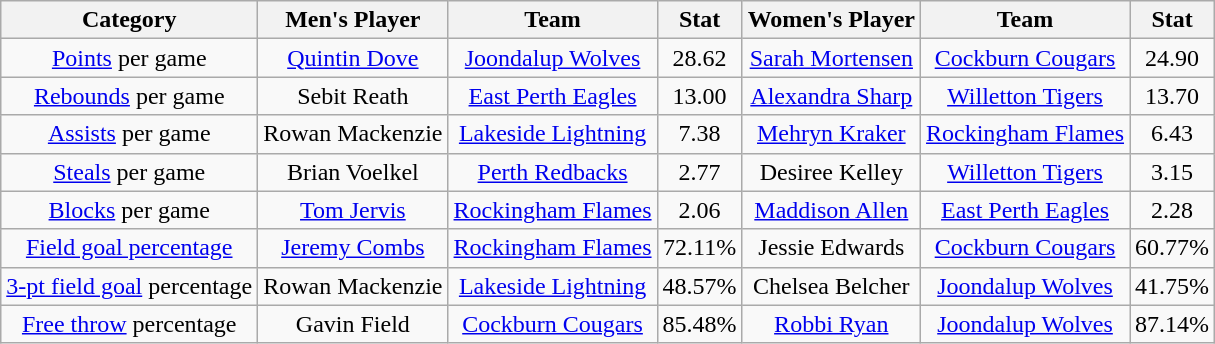<table class="wikitable" style="text-align:center">
<tr>
<th>Category</th>
<th>Men's Player</th>
<th>Team</th>
<th>Stat</th>
<th>Women's Player</th>
<th>Team</th>
<th>Stat</th>
</tr>
<tr>
<td><a href='#'>Points</a> per game</td>
<td><a href='#'>Quintin Dove</a></td>
<td><a href='#'>Joondalup Wolves</a></td>
<td>28.62</td>
<td><a href='#'>Sarah Mortensen</a></td>
<td><a href='#'>Cockburn Cougars</a></td>
<td>24.90</td>
</tr>
<tr>
<td><a href='#'>Rebounds</a> per game</td>
<td>Sebit Reath</td>
<td><a href='#'>East Perth Eagles</a></td>
<td>13.00</td>
<td><a href='#'>Alexandra Sharp</a></td>
<td><a href='#'>Willetton Tigers</a></td>
<td>13.70</td>
</tr>
<tr>
<td><a href='#'>Assists</a> per game</td>
<td>Rowan Mackenzie</td>
<td><a href='#'>Lakeside Lightning</a></td>
<td>7.38</td>
<td><a href='#'>Mehryn Kraker</a></td>
<td><a href='#'>Rockingham Flames</a></td>
<td>6.43</td>
</tr>
<tr>
<td><a href='#'>Steals</a> per game</td>
<td>Brian Voelkel</td>
<td><a href='#'>Perth Redbacks</a></td>
<td>2.77</td>
<td>Desiree Kelley</td>
<td><a href='#'>Willetton Tigers</a></td>
<td>3.15</td>
</tr>
<tr>
<td><a href='#'>Blocks</a> per game</td>
<td><a href='#'>Tom Jervis</a></td>
<td><a href='#'>Rockingham Flames</a></td>
<td>2.06</td>
<td><a href='#'>Maddison Allen</a></td>
<td><a href='#'>East Perth Eagles</a></td>
<td>2.28</td>
</tr>
<tr>
<td><a href='#'>Field goal percentage</a></td>
<td><a href='#'>Jeremy Combs</a></td>
<td><a href='#'>Rockingham Flames</a></td>
<td>72.11%</td>
<td>Jessie Edwards</td>
<td><a href='#'>Cockburn Cougars</a></td>
<td>60.77%</td>
</tr>
<tr>
<td><a href='#'>3-pt field goal</a> percentage</td>
<td>Rowan Mackenzie</td>
<td><a href='#'>Lakeside Lightning</a></td>
<td>48.57%</td>
<td>Chelsea Belcher</td>
<td><a href='#'>Joondalup Wolves</a></td>
<td>41.75%</td>
</tr>
<tr>
<td><a href='#'>Free throw</a> percentage</td>
<td>Gavin Field</td>
<td><a href='#'>Cockburn Cougars</a></td>
<td>85.48%</td>
<td><a href='#'>Robbi Ryan</a></td>
<td><a href='#'>Joondalup Wolves</a></td>
<td>87.14%</td>
</tr>
</table>
